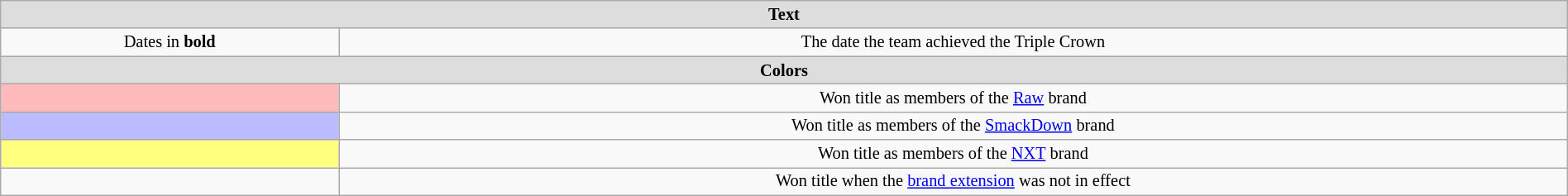<table class="wikitable"  style="width:100%; font-size:85%; text-align:center;">
<tr>
<th colspan="2" style="background:#ddd;">Text</th>
</tr>
<tr>
<td>Dates in <strong>bold</strong></td>
<td>The date the team achieved the Triple Crown</td>
</tr>
<tr>
<th colspan="2" style="background:#ddd;">Colors</th>
</tr>
<tr>
<td style="background:#FFBBBB;"><br></td>
<td>Won title as members of the <a href='#'>Raw</a> brand</td>
</tr>
<tr>
<td style="background:#BBBBFF;"><br></td>
<td>Won title as members of the <a href='#'>SmackDown</a> brand</td>
</tr>
<tr>
<td style="background:#FFFF80;"><br></td>
<td>Won title as members of the <a href='#'>NXT</a> brand</td>
</tr>
<tr>
<td></td>
<td>Won title when the <a href='#'>brand extension</a> was not in effect</td>
</tr>
</table>
